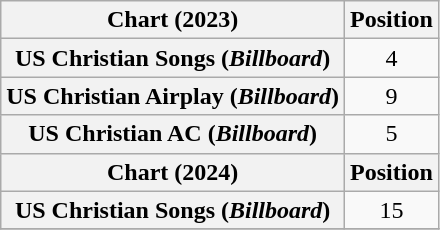<table class="wikitable plainrowheaders" style="text-align:center">
<tr>
<th scope="col">Chart (2023)</th>
<th scope="col">Position</th>
</tr>
<tr>
<th scope="row">US Christian Songs (<em>Billboard</em>)</th>
<td>4</td>
</tr>
<tr>
<th scope="row">US Christian Airplay (<em>Billboard</em>)</th>
<td>9</td>
</tr>
<tr>
<th scope="row">US Christian AC (<em>Billboard</em>)</th>
<td>5</td>
</tr>
<tr>
<th scope="col">Chart (2024)</th>
<th scope="col">Position</th>
</tr>
<tr>
<th scope="row">US Christian Songs (<em>Billboard</em>)</th>
<td>15</td>
</tr>
<tr>
</tr>
</table>
